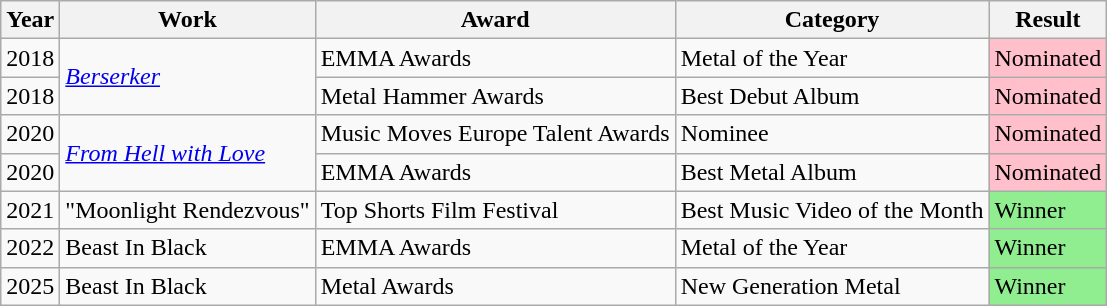<table class="wikitable">
<tr>
<th>Year</th>
<th>Work</th>
<th>Award</th>
<th>Category</th>
<th>Result</th>
</tr>
<tr>
<td>2018</td>
<td rowspan="2"><em><a href='#'>Berserker</a></em></td>
<td>EMMA Awards</td>
<td>Metal of the Year </td>
<td style="background-color:pink">Nominated</td>
</tr>
<tr>
<td>2018</td>
<td>Metal Hammer Awards</td>
<td>Best Debut Album </td>
<td style="background-color:pink">Nominated</td>
</tr>
<tr>
<td>2020</td>
<td rowspan="2"><em><a href='#'>From Hell with Love</a></em></td>
<td>Music Moves Europe Talent Awards</td>
<td>Nominee </td>
<td style="background-color:pink">Nominated</td>
</tr>
<tr>
<td>2020</td>
<td>EMMA Awards</td>
<td>Best Metal Album </td>
<td style="background-color:pink">Nominated</td>
</tr>
<tr>
<td>2021</td>
<td>"Moonlight Rendezvous"</td>
<td>Top Shorts Film Festival</td>
<td>Best Music Video of the Month </td>
<td style="background-color:lightgreen">Winner</td>
</tr>
<tr>
<td>2022</td>
<td>Beast In Black</td>
<td>EMMA Awards</td>
<td>Metal of the Year </td>
<td style="background-color:lightgreen">Winner</td>
</tr>
<tr>
<td>2025</td>
<td>Beast In Black</td>
<td>Metal Awards</td>
<td>New Generation Metal </td>
<td style="background-color:lightgreen">Winner</td>
</tr>
</table>
